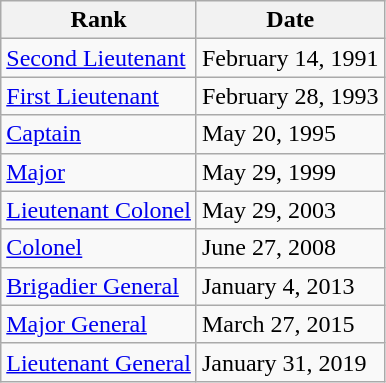<table class="wikitable">
<tr>
<th>Rank</th>
<th>Date</th>
</tr>
<tr>
<td> <a href='#'>Second Lieutenant</a></td>
<td>February 14, 1991</td>
</tr>
<tr>
<td> <a href='#'>First Lieutenant</a></td>
<td>February 28, 1993</td>
</tr>
<tr>
<td> <a href='#'>Captain</a></td>
<td>May 20, 1995</td>
</tr>
<tr>
<td> <a href='#'>Major</a></td>
<td>May 29, 1999</td>
</tr>
<tr>
<td> <a href='#'>Lieutenant Colonel</a></td>
<td>May 29, 2003</td>
</tr>
<tr>
<td> <a href='#'>Colonel</a></td>
<td>June 27, 2008</td>
</tr>
<tr>
<td> <a href='#'>Brigadier General</a></td>
<td>January 4, 2013</td>
</tr>
<tr>
<td> <a href='#'>Major General</a></td>
<td>March 27, 2015</td>
</tr>
<tr>
<td> <a href='#'>Lieutenant General</a></td>
<td>January 31, 2019</td>
</tr>
</table>
